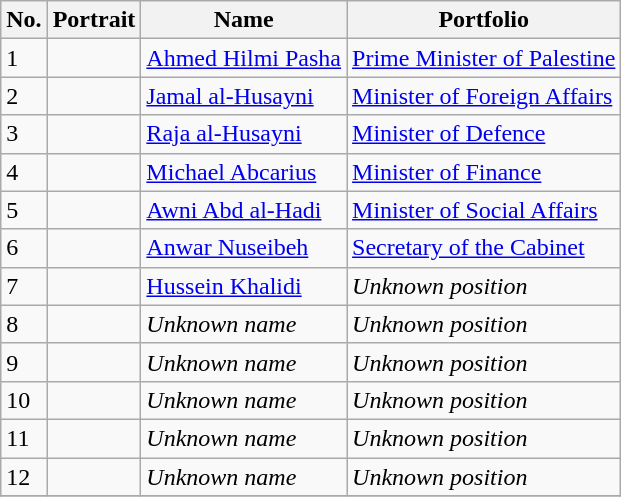<table class="wikitable sortable">
<tr>
<th>No.</th>
<th>Portrait</th>
<th>Name</th>
<th>Portfolio</th>
</tr>
<tr>
<td>1</td>
<td></td>
<td><a href='#'>Ahmed Hilmi Pasha</a></td>
<td><a href='#'>Prime Minister of Palestine</a></td>
</tr>
<tr>
<td>2</td>
<td></td>
<td><a href='#'>Jamal al-Husayni</a></td>
<td><a href='#'>Minister of Foreign Affairs</a></td>
</tr>
<tr>
<td>3</td>
<td></td>
<td><a href='#'>Raja al-Husayni</a></td>
<td><a href='#'>Minister of Defence</a></td>
</tr>
<tr>
<td>4</td>
<td></td>
<td><a href='#'>Michael Abcarius</a></td>
<td><a href='#'>Minister of Finance</a></td>
</tr>
<tr>
<td>5</td>
<td></td>
<td><a href='#'>Awni Abd al-Hadi</a></td>
<td><a href='#'>Minister of Social Affairs</a></td>
</tr>
<tr>
<td>6</td>
<td></td>
<td><a href='#'>Anwar Nuseibeh</a></td>
<td><a href='#'>Secretary of the Cabinet</a></td>
</tr>
<tr>
<td>7</td>
<td></td>
<td><a href='#'>Hussein Khalidi</a></td>
<td><em>Unknown position</em></td>
</tr>
<tr>
<td>8</td>
<td></td>
<td><em>Unknown name</em></td>
<td><em>Unknown position</em></td>
</tr>
<tr>
<td>9</td>
<td></td>
<td><em>Unknown name</em></td>
<td><em>Unknown position</em></td>
</tr>
<tr>
<td>10</td>
<td></td>
<td><em>Unknown name</em></td>
<td><em>Unknown position</em></td>
</tr>
<tr>
<td>11</td>
<td></td>
<td><em>Unknown name</em></td>
<td><em>Unknown position</em></td>
</tr>
<tr>
<td>12</td>
<td></td>
<td><em>Unknown name</em></td>
<td><em>Unknown position</em></td>
</tr>
<tr>
</tr>
</table>
